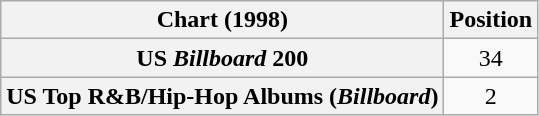<table class="wikitable sortable plainrowheaders" style="text-align:center">
<tr>
<th>Chart (1998)</th>
<th>Position</th>
</tr>
<tr>
<th scope="row">US <em>Billboard</em> 200</th>
<td>34</td>
</tr>
<tr>
<th scope="row">US Top R&B/Hip-Hop Albums (<em>Billboard</em>)</th>
<td>2</td>
</tr>
</table>
